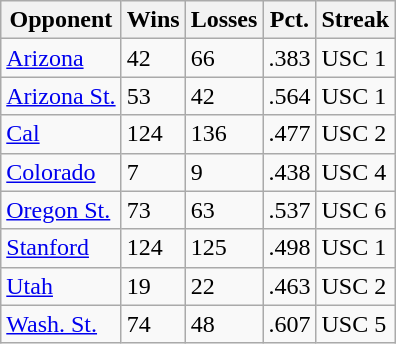<table class="wikitable sortable">
<tr>
<th>Opponent</th>
<th>Wins</th>
<th>Losses</th>
<th>Pct.</th>
<th>Streak</th>
</tr>
<tr>
<td><a href='#'>Arizona</a></td>
<td>42</td>
<td>66</td>
<td>.383</td>
<td>USC 1</td>
</tr>
<tr>
<td><a href='#'>Arizona St.</a></td>
<td>53</td>
<td>42</td>
<td>.564</td>
<td>USC 1</td>
</tr>
<tr>
<td><a href='#'>Cal</a></td>
<td>124</td>
<td>136</td>
<td>.477</td>
<td>USC 2</td>
</tr>
<tr>
<td><a href='#'>Colorado</a></td>
<td>7</td>
<td>9</td>
<td>.438</td>
<td>USC 4</td>
</tr>
<tr>
<td><a href='#'>Oregon St.</a></td>
<td>73</td>
<td>63</td>
<td>.537</td>
<td>USC 6</td>
</tr>
<tr>
<td><a href='#'>Stanford</a></td>
<td>124</td>
<td>125</td>
<td>.498</td>
<td>USC 1</td>
</tr>
<tr>
<td><a href='#'>Utah</a></td>
<td>19</td>
<td>22</td>
<td>.463</td>
<td>USC 2</td>
</tr>
<tr>
<td><a href='#'>Wash. St.</a></td>
<td>74</td>
<td>48</td>
<td>.607</td>
<td>USC 5</td>
</tr>
</table>
